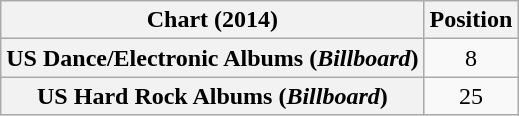<table class="wikitable sortable plainrowheaders" style="text-align:center;">
<tr>
<th scope="col">Chart (2014)</th>
<th scope="col">Position</th>
</tr>
<tr>
<th scope="row">US Dance/Electronic Albums (<em>Billboard</em>)</th>
<td>8</td>
</tr>
<tr>
<th scope="row">US Hard Rock Albums (<em>Billboard</em>)</th>
<td>25</td>
</tr>
</table>
